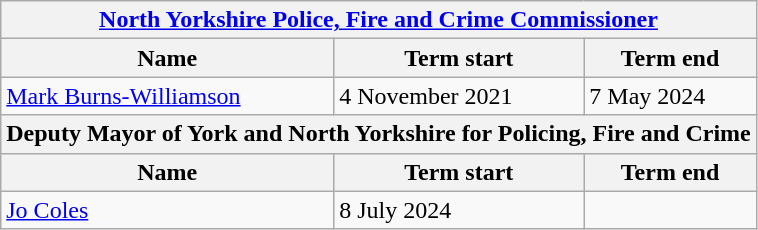<table class="wikitable">
<tr>
<th colspan="3"><a href='#'>North Yorkshire Police, Fire and Crime Commissioner</a></th>
</tr>
<tr>
<th>Name</th>
<th>Term start</th>
<th>Term end</th>
</tr>
<tr>
<td><a href='#'>Mark Burns-Williamson</a></td>
<td>4 November 2021</td>
<td>7 May 2024</td>
</tr>
<tr>
<th colspan="3">Deputy Mayor of York and North Yorkshire for Policing, Fire and Crime</th>
</tr>
<tr>
<th>Name</th>
<th>Term start</th>
<th>Term end</th>
</tr>
<tr>
<td><a href='#'>Jo Coles</a></td>
<td>8 July 2024</td>
<td></td>
</tr>
</table>
